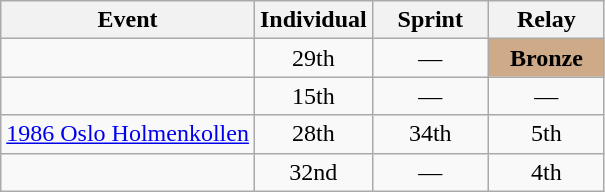<table class="wikitable" style="text-align: center;">
<tr ">
<th>Event</th>
<th style="width:70px;">Individual</th>
<th style="width:70px;">Sprint</th>
<th style="width:70px;">Relay</th>
</tr>
<tr>
<td align=left></td>
<td>29th</td>
<td>—</td>
<td style="background:#cfaa88;"><strong>Bronze</strong></td>
</tr>
<tr>
<td align=left></td>
<td>15th</td>
<td>—</td>
<td>—</td>
</tr>
<tr>
<td align=left> <a href='#'>1986 Oslo Holmenkollen</a></td>
<td>28th</td>
<td>34th</td>
<td>5th</td>
</tr>
<tr>
<td align=left></td>
<td>32nd</td>
<td>—</td>
<td>4th</td>
</tr>
</table>
